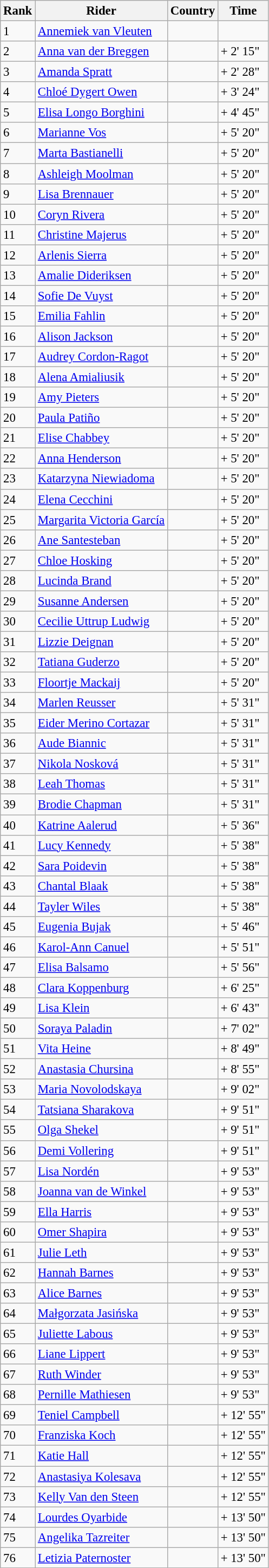<table class="wikitable sortable" style="font-size:95%; text-align:left;">
<tr>
<th>Rank</th>
<th>Rider</th>
<th>Country</th>
<th>Time</th>
</tr>
<tr>
<td>1</td>
<td><a href='#'>Annemiek van Vleuten</a></td>
<td></td>
<td></td>
</tr>
<tr>
<td>2</td>
<td><a href='#'>Anna van der Breggen</a></td>
<td></td>
<td>+ 2' 15"</td>
</tr>
<tr>
<td>3</td>
<td><a href='#'>Amanda Spratt</a></td>
<td></td>
<td>+ 2' 28"</td>
</tr>
<tr>
<td>4</td>
<td><a href='#'>Chloé Dygert Owen</a></td>
<td></td>
<td>+ 3' 24"</td>
</tr>
<tr>
<td>5</td>
<td><a href='#'>Elisa Longo Borghini</a></td>
<td></td>
<td>+ 4' 45"</td>
</tr>
<tr>
<td>6</td>
<td><a href='#'>Marianne Vos</a></td>
<td></td>
<td>+ 5' 20"</td>
</tr>
<tr>
<td>7</td>
<td><a href='#'>Marta Bastianelli</a></td>
<td></td>
<td>+ 5' 20"</td>
</tr>
<tr>
<td>8</td>
<td><a href='#'>Ashleigh Moolman</a></td>
<td></td>
<td>+ 5' 20"</td>
</tr>
<tr>
<td>9</td>
<td><a href='#'>Lisa Brennauer</a></td>
<td></td>
<td>+ 5' 20"</td>
</tr>
<tr>
<td>10</td>
<td><a href='#'>Coryn Rivera</a></td>
<td></td>
<td>+ 5' 20"</td>
</tr>
<tr>
<td>11</td>
<td><a href='#'>Christine Majerus</a></td>
<td></td>
<td>+ 5' 20"</td>
</tr>
<tr>
<td>12</td>
<td><a href='#'>Arlenis Sierra</a></td>
<td></td>
<td>+ 5' 20"</td>
</tr>
<tr>
<td>13</td>
<td><a href='#'>Amalie Dideriksen</a></td>
<td></td>
<td>+ 5' 20"</td>
</tr>
<tr>
<td>14</td>
<td><a href='#'>Sofie De Vuyst</a></td>
<td></td>
<td>+ 5' 20"</td>
</tr>
<tr>
<td>15</td>
<td><a href='#'>Emilia Fahlin</a></td>
<td></td>
<td>+ 5' 20"</td>
</tr>
<tr>
<td>16</td>
<td><a href='#'>Alison Jackson</a></td>
<td></td>
<td>+ 5' 20"</td>
</tr>
<tr>
<td>17</td>
<td><a href='#'>Audrey Cordon-Ragot</a></td>
<td></td>
<td>+ 5' 20"</td>
</tr>
<tr>
<td>18</td>
<td><a href='#'>Alena Amialiusik</a></td>
<td></td>
<td>+ 5' 20"</td>
</tr>
<tr>
<td>19</td>
<td><a href='#'>Amy Pieters</a></td>
<td></td>
<td>+ 5' 20"</td>
</tr>
<tr>
<td>20</td>
<td><a href='#'>Paula Patiño</a></td>
<td></td>
<td>+ 5' 20"</td>
</tr>
<tr>
<td>21</td>
<td><a href='#'>Elise Chabbey</a></td>
<td></td>
<td>+ 5' 20"</td>
</tr>
<tr>
<td>22</td>
<td><a href='#'>Anna Henderson</a></td>
<td></td>
<td>+ 5' 20"</td>
</tr>
<tr>
<td>23</td>
<td><a href='#'>Katarzyna Niewiadoma</a></td>
<td></td>
<td>+ 5' 20"</td>
</tr>
<tr>
<td>24</td>
<td><a href='#'>Elena Cecchini</a></td>
<td></td>
<td>+ 5' 20"</td>
</tr>
<tr>
<td>25</td>
<td><a href='#'>Margarita Victoria García</a></td>
<td></td>
<td>+ 5' 20"</td>
</tr>
<tr>
<td>26</td>
<td><a href='#'>Ane Santesteban</a></td>
<td></td>
<td>+ 5' 20"</td>
</tr>
<tr>
<td>27</td>
<td><a href='#'>Chloe Hosking</a></td>
<td></td>
<td>+ 5' 20"</td>
</tr>
<tr>
<td>28</td>
<td><a href='#'>Lucinda Brand</a></td>
<td></td>
<td>+ 5' 20"</td>
</tr>
<tr>
<td>29</td>
<td><a href='#'>Susanne Andersen</a></td>
<td></td>
<td>+ 5' 20"</td>
</tr>
<tr>
<td>30</td>
<td><a href='#'>Cecilie Uttrup Ludwig</a></td>
<td></td>
<td>+ 5' 20"</td>
</tr>
<tr>
<td>31</td>
<td><a href='#'>Lizzie Deignan</a></td>
<td></td>
<td>+ 5' 20"</td>
</tr>
<tr>
<td>32</td>
<td><a href='#'>Tatiana Guderzo</a></td>
<td></td>
<td>+ 5' 20"</td>
</tr>
<tr>
<td>33</td>
<td><a href='#'>Floortje Mackaij</a></td>
<td></td>
<td>+ 5' 20"</td>
</tr>
<tr>
<td>34</td>
<td><a href='#'>Marlen Reusser</a></td>
<td></td>
<td>+ 5' 31"</td>
</tr>
<tr>
<td>35</td>
<td><a href='#'>Eider Merino Cortazar</a></td>
<td></td>
<td>+ 5' 31"</td>
</tr>
<tr>
<td>36</td>
<td><a href='#'>Aude Biannic</a></td>
<td></td>
<td>+ 5' 31"</td>
</tr>
<tr>
<td>37</td>
<td><a href='#'>Nikola Nosková</a></td>
<td></td>
<td>+ 5' 31"</td>
</tr>
<tr>
<td>38</td>
<td><a href='#'>Leah Thomas</a></td>
<td></td>
<td>+ 5' 31"</td>
</tr>
<tr>
<td>39</td>
<td><a href='#'>Brodie Chapman</a></td>
<td></td>
<td>+ 5' 31"</td>
</tr>
<tr>
<td>40</td>
<td><a href='#'>Katrine Aalerud</a></td>
<td></td>
<td>+ 5' 36"</td>
</tr>
<tr>
<td>41</td>
<td><a href='#'>Lucy Kennedy</a></td>
<td></td>
<td>+ 5' 38"</td>
</tr>
<tr>
<td>42</td>
<td><a href='#'>Sara Poidevin</a></td>
<td></td>
<td>+ 5' 38"</td>
</tr>
<tr>
<td>43</td>
<td><a href='#'>Chantal Blaak</a></td>
<td></td>
<td>+ 5' 38"</td>
</tr>
<tr>
<td>44</td>
<td><a href='#'>Tayler Wiles</a></td>
<td></td>
<td>+ 5' 38"</td>
</tr>
<tr>
<td>45</td>
<td><a href='#'>Eugenia Bujak</a></td>
<td></td>
<td>+ 5' 46"</td>
</tr>
<tr>
<td>46</td>
<td><a href='#'>Karol-Ann Canuel</a></td>
<td></td>
<td>+ 5' 51"</td>
</tr>
<tr>
<td>47</td>
<td><a href='#'>Elisa Balsamo</a></td>
<td></td>
<td>+ 5' 56"</td>
</tr>
<tr>
<td>48</td>
<td><a href='#'>Clara Koppenburg</a></td>
<td></td>
<td>+ 6' 25"</td>
</tr>
<tr>
<td>49</td>
<td><a href='#'>Lisa Klein</a></td>
<td></td>
<td>+ 6' 43"</td>
</tr>
<tr>
<td>50</td>
<td><a href='#'>Soraya Paladin</a></td>
<td></td>
<td>+ 7' 02"</td>
</tr>
<tr>
<td>51</td>
<td><a href='#'>Vita Heine</a></td>
<td></td>
<td>+ 8' 49"</td>
</tr>
<tr>
<td>52</td>
<td><a href='#'>Anastasia Chursina</a></td>
<td></td>
<td>+ 8' 55"</td>
</tr>
<tr>
<td>53</td>
<td><a href='#'>Maria Novolodskaya</a></td>
<td></td>
<td>+ 9' 02"</td>
</tr>
<tr>
<td>54</td>
<td><a href='#'>Tatsiana Sharakova</a></td>
<td></td>
<td>+ 9' 51"</td>
</tr>
<tr>
<td>55</td>
<td><a href='#'>Olga Shekel</a></td>
<td></td>
<td>+ 9' 51"</td>
</tr>
<tr>
<td>56</td>
<td><a href='#'>Demi Vollering</a></td>
<td></td>
<td>+ 9' 51"</td>
</tr>
<tr>
<td>57</td>
<td><a href='#'>Lisa Nordén</a></td>
<td></td>
<td>+ 9' 53"</td>
</tr>
<tr>
<td>58</td>
<td><a href='#'>Joanna van de Winkel</a></td>
<td></td>
<td>+ 9' 53"</td>
</tr>
<tr>
<td>59</td>
<td><a href='#'>Ella Harris</a></td>
<td></td>
<td>+ 9' 53"</td>
</tr>
<tr>
<td>60</td>
<td><a href='#'>Omer Shapira</a></td>
<td></td>
<td>+ 9' 53"</td>
</tr>
<tr>
<td>61</td>
<td><a href='#'>Julie Leth</a></td>
<td></td>
<td>+ 9' 53"</td>
</tr>
<tr>
<td>62</td>
<td><a href='#'>Hannah Barnes</a></td>
<td></td>
<td>+ 9' 53"</td>
</tr>
<tr>
<td>63</td>
<td><a href='#'>Alice Barnes</a></td>
<td></td>
<td>+ 9' 53"</td>
</tr>
<tr>
<td>64</td>
<td><a href='#'>Małgorzata Jasińska</a></td>
<td></td>
<td>+ 9' 53"</td>
</tr>
<tr>
<td>65</td>
<td><a href='#'>Juliette Labous</a></td>
<td></td>
<td>+ 9' 53"</td>
</tr>
<tr>
<td>66</td>
<td><a href='#'>Liane Lippert</a></td>
<td></td>
<td>+ 9' 53"</td>
</tr>
<tr>
<td>67</td>
<td><a href='#'>Ruth Winder</a></td>
<td></td>
<td>+ 9' 53"</td>
</tr>
<tr>
<td>68</td>
<td><a href='#'>Pernille Mathiesen</a></td>
<td></td>
<td>+ 9' 53"</td>
</tr>
<tr>
<td>69</td>
<td><a href='#'>Teniel Campbell</a></td>
<td></td>
<td>+ 12' 55"</td>
</tr>
<tr>
<td>70</td>
<td><a href='#'>Franziska Koch</a></td>
<td></td>
<td>+ 12' 55"</td>
</tr>
<tr>
<td>71</td>
<td><a href='#'>Katie Hall</a></td>
<td></td>
<td>+ 12' 55"</td>
</tr>
<tr>
<td>72</td>
<td><a href='#'>Anastasiya Kolesava</a></td>
<td></td>
<td>+ 12' 55"</td>
</tr>
<tr>
<td>73</td>
<td><a href='#'>Kelly Van den Steen</a></td>
<td></td>
<td>+ 12' 55"</td>
</tr>
<tr>
<td>74</td>
<td><a href='#'>Lourdes Oyarbide</a></td>
<td></td>
<td>+ 13' 50"</td>
</tr>
<tr>
<td>75</td>
<td><a href='#'>Angelika Tazreiter</a></td>
<td></td>
<td>+ 13' 50"</td>
</tr>
<tr>
<td>76</td>
<td><a href='#'>Letizia Paternoster</a></td>
<td></td>
<td>+ 13' 50"</td>
</tr>
</table>
